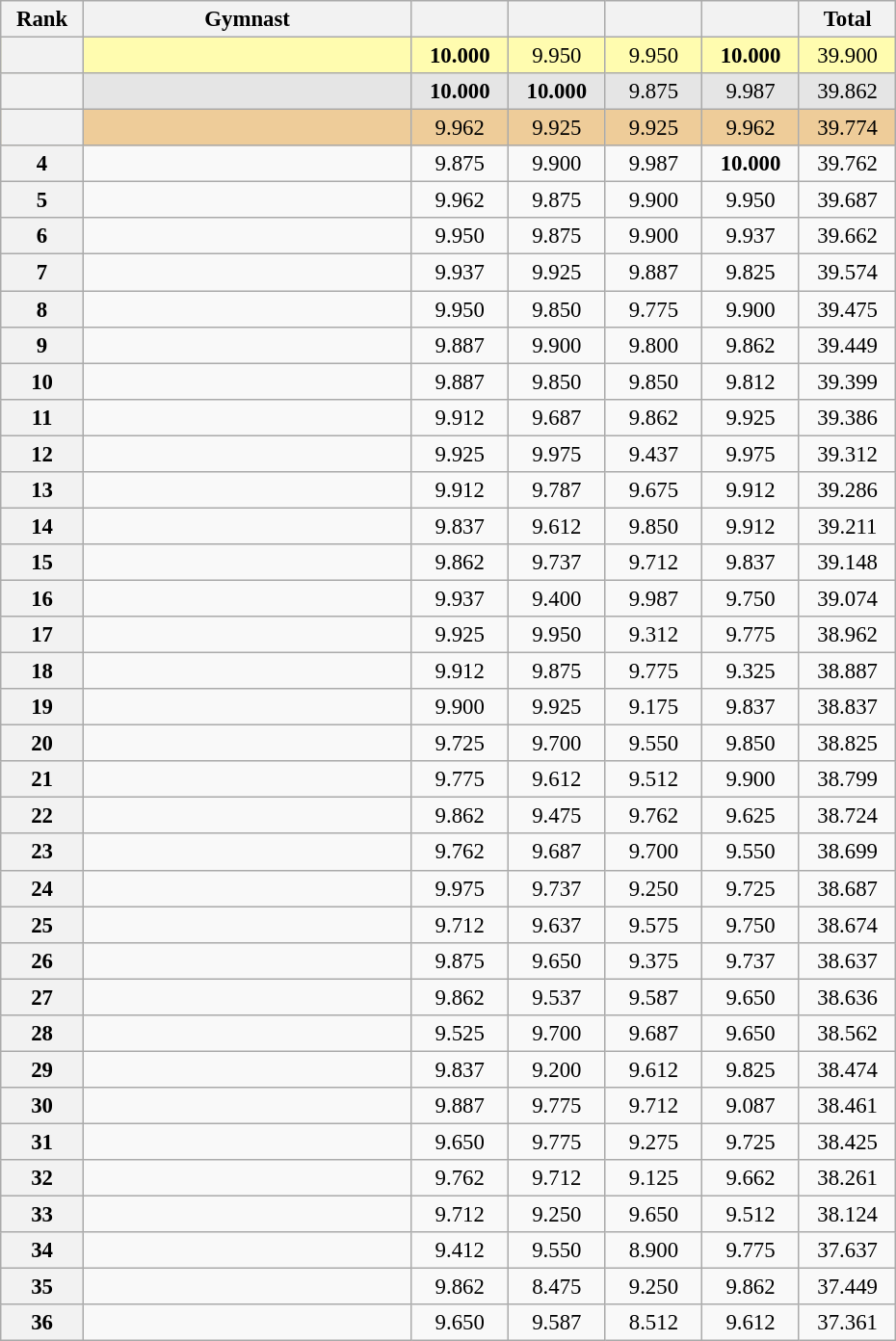<table class="wikitable sortable" style="text-align:center; font-size:95%">
<tr>
<th scope="col" style="width:50px;">Rank</th>
<th scope="col" style="width:220px;">Gymnast</th>
<th scope="col" style="width:60px;"></th>
<th scope="col" style="width:60px;"></th>
<th scope="col" style="width:60px;"></th>
<th scope="col" style="width:60px;"></th>
<th scope="col" style="width:60px;">Total</th>
</tr>
<tr style="background:#fffcaf;">
<th scope=row style="text-align:center"></th>
<td align=left></td>
<td><strong>10.000</strong></td>
<td>9.950</td>
<td>9.950</td>
<td><strong>10.000</strong></td>
<td>39.900</td>
</tr>
<tr style="background:#e5e5e5;">
<th scope=row style="text-align:center"></th>
<td align=left></td>
<td><strong>10.000</strong></td>
<td><strong>10.000</strong></td>
<td>9.875</td>
<td>9.987</td>
<td>39.862</td>
</tr>
<tr style="background:#ec9;">
<th scope=row style="text-align:center"></th>
<td align=left></td>
<td>9.962</td>
<td>9.925</td>
<td>9.925</td>
<td>9.962</td>
<td>39.774</td>
</tr>
<tr>
<th scope=row style="text-align:center">4</th>
<td align=left></td>
<td>9.875</td>
<td>9.900</td>
<td>9.987</td>
<td><strong>10.000</strong></td>
<td>39.762</td>
</tr>
<tr>
<th scope=row style="text-align:center">5</th>
<td align=left></td>
<td>9.962</td>
<td>9.875</td>
<td>9.900</td>
<td>9.950</td>
<td>39.687</td>
</tr>
<tr>
<th scope=row style="text-align:center">6</th>
<td align=left></td>
<td>9.950</td>
<td>9.875</td>
<td>9.900</td>
<td>9.937</td>
<td>39.662</td>
</tr>
<tr>
<th scope=row style="text-align:center">7</th>
<td align=left></td>
<td>9.937</td>
<td>9.925</td>
<td>9.887</td>
<td>9.825</td>
<td>39.574</td>
</tr>
<tr>
<th scope=row style="text-align:center">8</th>
<td align=left></td>
<td>9.950</td>
<td>9.850</td>
<td>9.775</td>
<td>9.900</td>
<td>39.475</td>
</tr>
<tr>
<th scope=row style="text-align:center">9</th>
<td align=left></td>
<td>9.887</td>
<td>9.900</td>
<td>9.800</td>
<td>9.862</td>
<td>39.449</td>
</tr>
<tr>
<th scope=row style="text-align:center">10</th>
<td align=left></td>
<td>9.887</td>
<td>9.850</td>
<td>9.850</td>
<td>9.812</td>
<td>39.399</td>
</tr>
<tr>
<th scope=row style="text-align:center">11</th>
<td align=left></td>
<td>9.912</td>
<td>9.687</td>
<td>9.862</td>
<td>9.925</td>
<td>39.386</td>
</tr>
<tr>
<th scope=row style="text-align:center">12</th>
<td align=left></td>
<td>9.925</td>
<td>9.975</td>
<td>9.437</td>
<td>9.975</td>
<td>39.312</td>
</tr>
<tr>
<th scope=row style="text-align:center">13</th>
<td align=left></td>
<td>9.912</td>
<td>9.787</td>
<td>9.675</td>
<td>9.912</td>
<td>39.286</td>
</tr>
<tr>
<th scope=row style="text-align:center">14</th>
<td align=left></td>
<td>9.837</td>
<td>9.612</td>
<td>9.850</td>
<td>9.912</td>
<td>39.211</td>
</tr>
<tr>
<th scope=row style="text-align:center">15</th>
<td align=left></td>
<td>9.862</td>
<td>9.737</td>
<td>9.712</td>
<td>9.837</td>
<td>39.148</td>
</tr>
<tr>
<th scope=row style="text-align:center">16</th>
<td align=left></td>
<td>9.937</td>
<td>9.400</td>
<td>9.987</td>
<td>9.750</td>
<td>39.074</td>
</tr>
<tr>
<th scope=row style="text-align:center">17</th>
<td align=left></td>
<td>9.925</td>
<td>9.950</td>
<td>9.312</td>
<td>9.775</td>
<td>38.962</td>
</tr>
<tr>
<th scope=row style="text-align:center">18</th>
<td align=left></td>
<td>9.912</td>
<td>9.875</td>
<td>9.775</td>
<td>9.325</td>
<td>38.887</td>
</tr>
<tr>
<th scope=row style="text-align:center">19</th>
<td align=left></td>
<td>9.900</td>
<td>9.925</td>
<td>9.175</td>
<td>9.837</td>
<td>38.837</td>
</tr>
<tr>
<th scope=row style="text-align:center">20</th>
<td align=left></td>
<td>9.725</td>
<td>9.700</td>
<td>9.550</td>
<td>9.850</td>
<td>38.825</td>
</tr>
<tr>
<th scope=row style="text-align:center">21</th>
<td align=left></td>
<td>9.775</td>
<td>9.612</td>
<td>9.512</td>
<td>9.900</td>
<td>38.799</td>
</tr>
<tr>
<th scope=row style="text-align:center">22</th>
<td align=left></td>
<td>9.862</td>
<td>9.475</td>
<td>9.762</td>
<td>9.625</td>
<td>38.724</td>
</tr>
<tr>
<th scope=row style="text-align:center">23</th>
<td align=left></td>
<td>9.762</td>
<td>9.687</td>
<td>9.700</td>
<td>9.550</td>
<td>38.699</td>
</tr>
<tr>
<th scope=row style="text-align:center">24</th>
<td align=left></td>
<td>9.975</td>
<td>9.737</td>
<td>9.250</td>
<td>9.725</td>
<td>38.687</td>
</tr>
<tr>
<th scope=row style="text-align:center">25</th>
<td align=left></td>
<td>9.712</td>
<td>9.637</td>
<td>9.575</td>
<td>9.750</td>
<td>38.674</td>
</tr>
<tr>
<th scope=row style="text-align:center">26</th>
<td align=left></td>
<td>9.875</td>
<td>9.650</td>
<td>9.375</td>
<td>9.737</td>
<td>38.637</td>
</tr>
<tr>
<th scope=row style="text-align:center">27</th>
<td align=left></td>
<td>9.862</td>
<td>9.537</td>
<td>9.587</td>
<td>9.650</td>
<td>38.636</td>
</tr>
<tr>
<th scope=row style="text-align:center">28</th>
<td align=left></td>
<td>9.525</td>
<td>9.700</td>
<td>9.687</td>
<td>9.650</td>
<td>38.562</td>
</tr>
<tr>
<th scope=row style="text-align:center">29</th>
<td align=left></td>
<td>9.837</td>
<td>9.200</td>
<td>9.612</td>
<td>9.825</td>
<td>38.474</td>
</tr>
<tr>
<th scope=row style="text-align:center">30</th>
<td align=left></td>
<td>9.887</td>
<td>9.775</td>
<td>9.712</td>
<td>9.087</td>
<td>38.461</td>
</tr>
<tr>
<th scope=row style="text-align:center">31</th>
<td align=left></td>
<td>9.650</td>
<td>9.775</td>
<td>9.275</td>
<td>9.725</td>
<td>38.425</td>
</tr>
<tr>
<th scope=row style="text-align:center">32</th>
<td align=left></td>
<td>9.762</td>
<td>9.712</td>
<td>9.125</td>
<td>9.662</td>
<td>38.261</td>
</tr>
<tr>
<th scope=row style="text-align:center">33</th>
<td align=left></td>
<td>9.712</td>
<td>9.250</td>
<td>9.650</td>
<td>9.512</td>
<td>38.124</td>
</tr>
<tr>
<th scope=row style="text-align:center">34</th>
<td align=left></td>
<td>9.412</td>
<td>9.550</td>
<td>8.900</td>
<td>9.775</td>
<td>37.637</td>
</tr>
<tr>
<th scope=row style="text-align:center">35</th>
<td align=left></td>
<td>9.862</td>
<td>8.475</td>
<td>9.250</td>
<td>9.862</td>
<td>37.449</td>
</tr>
<tr>
<th scope=row style="text-align:center">36</th>
<td align=left></td>
<td>9.650</td>
<td>9.587</td>
<td>8.512</td>
<td>9.612</td>
<td>37.361</td>
</tr>
</table>
